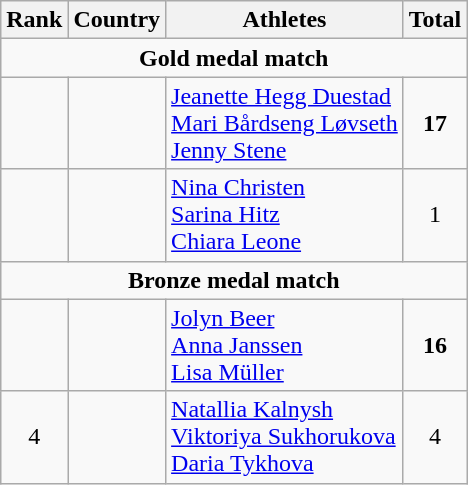<table class="wikitable" style="text-align:center">
<tr>
<th>Rank</th>
<th>Country</th>
<th>Athletes</th>
<th>Total</th>
</tr>
<tr>
<td colspan=4><strong>Gold medal match</strong></td>
</tr>
<tr>
<td></td>
<td align=left></td>
<td align=left><a href='#'>Jeanette Hegg Duestad</a><br><a href='#'>Mari Bårdseng Løvseth</a><br><a href='#'>Jenny Stene</a></td>
<td><strong>17</strong></td>
</tr>
<tr>
<td></td>
<td align=left></td>
<td align=left><a href='#'>Nina Christen</a><br><a href='#'>Sarina Hitz</a><br><a href='#'>Chiara Leone</a></td>
<td>1</td>
</tr>
<tr>
<td colspan=4><strong>Bronze medal match</strong></td>
</tr>
<tr>
<td></td>
<td align=left></td>
<td align=left><a href='#'>Jolyn Beer</a><br><a href='#'>Anna Janssen</a><br><a href='#'>Lisa Müller</a></td>
<td><strong>16</strong></td>
</tr>
<tr>
<td>4</td>
<td align=left></td>
<td align=left><a href='#'>Natallia Kalnysh</a><br><a href='#'>Viktoriya Sukhorukova</a><br><a href='#'>Daria Tykhova</a></td>
<td>4</td>
</tr>
</table>
